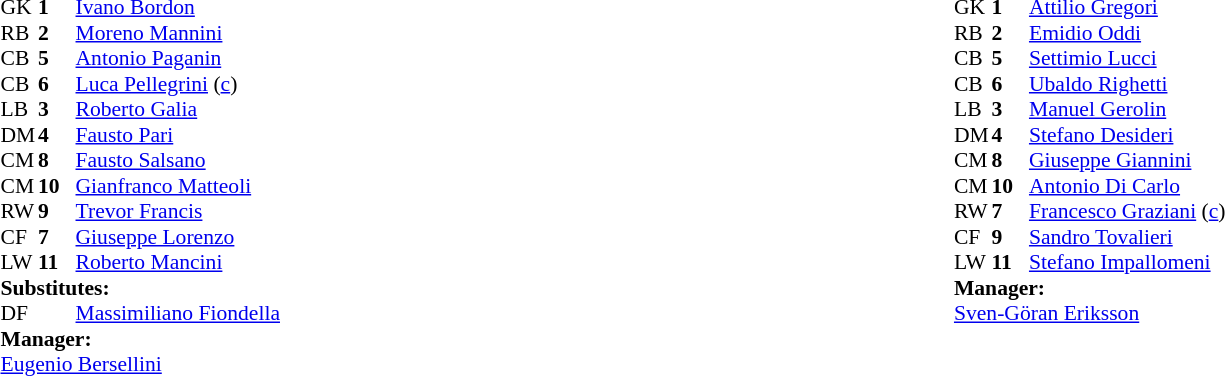<table width="100%">
<tr>
<td valign="top" width="50%"><br><table style="font-size: 90%" cellspacing="0" cellpadding="0" align=center>
<tr>
<th width="25"></th>
<th width="25"></th>
</tr>
<tr>
<td>GK</td>
<td><strong>1</strong></td>
<td> <a href='#'>Ivano Bordon</a></td>
</tr>
<tr>
<td>RB</td>
<td><strong>2</strong></td>
<td> <a href='#'>Moreno Mannini</a></td>
</tr>
<tr>
<td>CB</td>
<td><strong>5</strong></td>
<td> <a href='#'>Antonio Paganin</a></td>
</tr>
<tr>
<td>CB</td>
<td><strong>6</strong></td>
<td> <a href='#'>Luca Pellegrini</a> (<a href='#'>c</a>)</td>
</tr>
<tr>
<td>LB</td>
<td><strong>3</strong></td>
<td> <a href='#'>Roberto Galia</a></td>
</tr>
<tr>
<td>DM</td>
<td><strong>4</strong></td>
<td> <a href='#'>Fausto Pari</a></td>
</tr>
<tr>
<td>CM</td>
<td><strong>8</strong></td>
<td> <a href='#'>Fausto Salsano</a></td>
</tr>
<tr>
<td>CM</td>
<td><strong>10</strong></td>
<td> <a href='#'>Gianfranco Matteoli</a></td>
</tr>
<tr>
<td>RW</td>
<td><strong>9</strong></td>
<td> <a href='#'>Trevor Francis</a></td>
</tr>
<tr>
<td>CF</td>
<td><strong>7</strong></td>
<td> <a href='#'>Giuseppe Lorenzo</a></td>
<td></td>
<td></td>
</tr>
<tr>
<td>LW</td>
<td><strong>11</strong></td>
<td> <a href='#'>Roberto Mancini</a></td>
</tr>
<tr>
<td colspan=4><strong>Substitutes:</strong></td>
</tr>
<tr>
<td>DF</td>
<td></td>
<td> <a href='#'>Massimiliano Fiondella</a></td>
<td></td>
<td></td>
</tr>
<tr>
<td colspan=4><strong>Manager:</strong></td>
</tr>
<tr>
<td colspan="4"> <a href='#'>Eugenio Bersellini</a></td>
</tr>
</table>
</td>
<td valign="top"></td>
<td valign="top" width="50%"><br><table style="font-size: 90%" cellspacing="0" cellpadding="0" align=center>
<tr>
<th width=25></th>
<th width=25></th>
</tr>
<tr>
<td>GK</td>
<td><strong>1</strong></td>
<td> <a href='#'>Attilio Gregori</a></td>
</tr>
<tr>
<td>RB</td>
<td><strong>2</strong></td>
<td> <a href='#'>Emidio Oddi</a></td>
</tr>
<tr>
<td>CB</td>
<td><strong>5</strong></td>
<td> <a href='#'>Settimio Lucci</a></td>
</tr>
<tr>
<td>CB</td>
<td><strong>6</strong></td>
<td> <a href='#'>Ubaldo Righetti</a></td>
</tr>
<tr>
<td>LB</td>
<td><strong>3</strong></td>
<td> <a href='#'>Manuel Gerolin</a></td>
</tr>
<tr>
<td>DM</td>
<td><strong>4</strong></td>
<td> <a href='#'>Stefano Desideri</a></td>
</tr>
<tr>
<td>CM</td>
<td><strong>8</strong></td>
<td> <a href='#'>Giuseppe Giannini</a></td>
</tr>
<tr>
<td>CM</td>
<td><strong>10</strong></td>
<td> <a href='#'>Antonio Di Carlo</a></td>
</tr>
<tr>
<td>RW</td>
<td><strong>7</strong></td>
<td> <a href='#'>Francesco Graziani</a> (<a href='#'>c</a>)</td>
</tr>
<tr>
<td>CF</td>
<td><strong>9</strong></td>
<td> <a href='#'>Sandro Tovalieri</a></td>
</tr>
<tr>
<td>LW</td>
<td><strong>11</strong></td>
<td> <a href='#'>Stefano Impallomeni</a></td>
</tr>
<tr>
<td colspan=4><strong>Manager:</strong></td>
</tr>
<tr>
<td colspan="4"> <a href='#'>Sven-Göran Eriksson</a></td>
</tr>
</table>
</td>
</tr>
</table>
